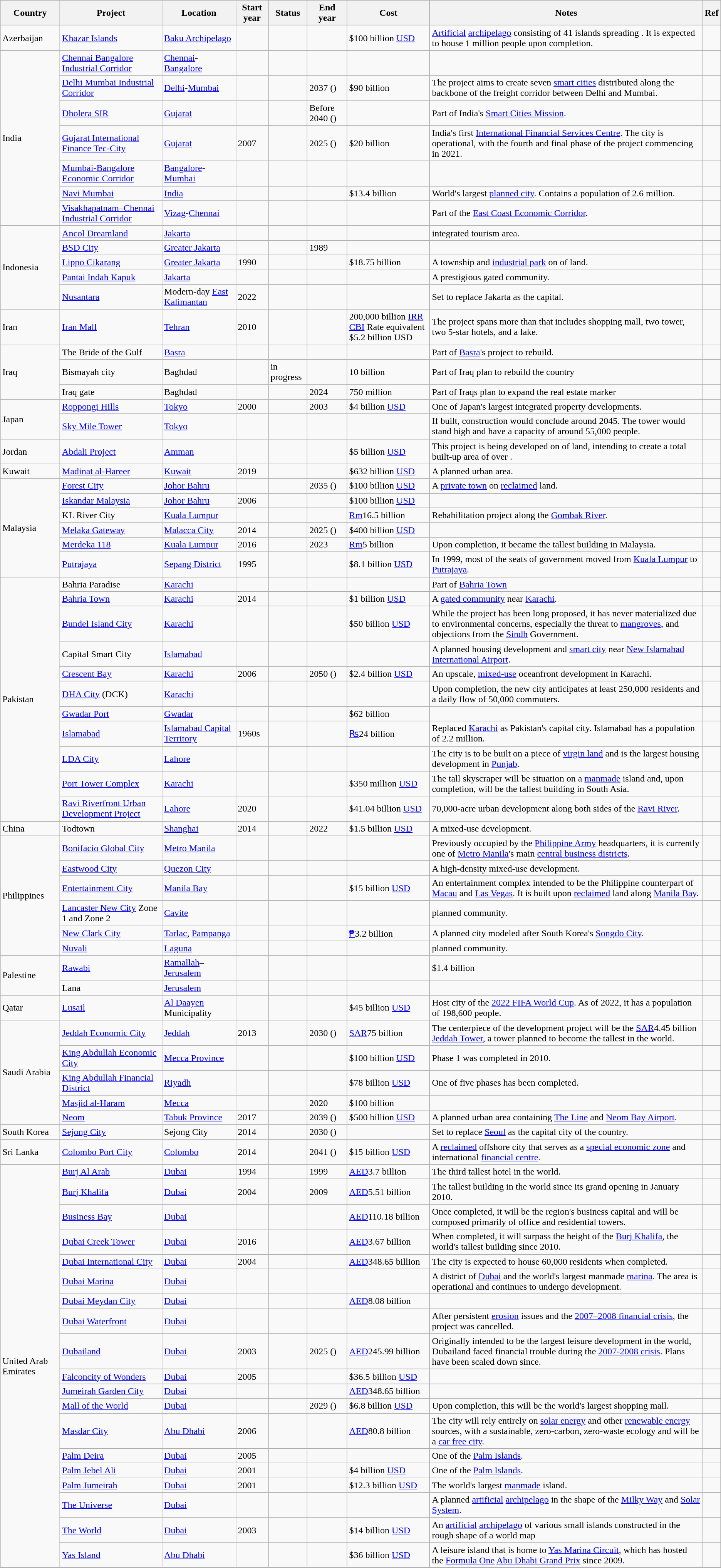<table class="wikitable sortable">
<tr>
<th>Country</th>
<th>Project</th>
<th>Location</th>
<th>Start year</th>
<th>Status</th>
<th>End year</th>
<th>Cost</th>
<th class="unsortable">Notes</th>
<th class="unsortable">Ref</th>
</tr>
<tr>
<td>Azerbaijan</td>
<td><a href='#'>Khazar Islands</a></td>
<td><a href='#'>Baku Archipelago</a></td>
<td></td>
<td></td>
<td></td>
<td>$100 billion <a href='#'>USD</a></td>
<td><a href='#'>Artificial</a> <a href='#'>archipelago</a> consisting of 41 islands spreading . It is expected to house 1 million people upon completion.</td>
<td></td>
</tr>
<tr>
<td rowspan="7">India</td>
<td><a href='#'>Chennai Bangalore Industrial Corridor</a></td>
<td><a href='#'>Chennai</a>-<a href='#'>Bangalore</a></td>
<td></td>
<td></td>
<td></td>
<td></td>
<td></td>
<td></td>
</tr>
<tr>
<td><a href='#'>Delhi Mumbai Industrial Corridor</a></td>
<td><a href='#'>Delhi</a>-<a href='#'>Mumbai</a></td>
<td></td>
<td></td>
<td>2037 ()</td>
<td>$90 billion</td>
<td>The project aims to create seven <a href='#'>smart cities</a> distributed along the backbone of the freight corridor between Delhi and Mumbai.</td>
<td></td>
</tr>
<tr>
<td><a href='#'>Dholera SIR</a></td>
<td><a href='#'>Gujarat</a></td>
<td></td>
<td></td>
<td>Before 2040 ()</td>
<td></td>
<td>Part of India's <a href='#'>Smart Cities Mission</a>.</td>
<td></td>
</tr>
<tr>
<td><a href='#'>Gujarat International Finance Tec-City</a></td>
<td><a href='#'>Gujarat</a></td>
<td>2007</td>
<td></td>
<td>2025 ()</td>
<td>$20 billion</td>
<td>India's first <a href='#'>International Financial Services Centre</a>. The city is operational, with the fourth and final phase of the project commencing in 2021.</td>
<td></td>
</tr>
<tr>
<td><a href='#'>Mumbai-Bangalore Economic Corridor</a></td>
<td><a href='#'>Bangalore</a>-<a href='#'>Mumbai</a></td>
<td></td>
<td></td>
<td></td>
<td></td>
<td></td>
<td></td>
</tr>
<tr>
<td><a href='#'>Navi Mumbai</a></td>
<td><a href='#'>India</a></td>
<td></td>
<td></td>
<td></td>
<td>$13.4 billion</td>
<td>World's largest <a href='#'>planned city</a>. Contains a population of 2.6 million.</td>
<td></td>
</tr>
<tr>
<td><a href='#'>Visakhapatnam–Chennai Industrial Corridor</a></td>
<td><a href='#'>Vizag</a>-<a href='#'>Chennai</a></td>
<td></td>
<td></td>
<td></td>
<td></td>
<td>Part of the <a href='#'>East Coast Economic Corridor</a>.</td>
<td></td>
</tr>
<tr>
<td rowspan="5">Indonesia</td>
<td><a href='#'>Ancol Dreamland</a></td>
<td><a href='#'>Jakarta</a></td>
<td></td>
<td></td>
<td></td>
<td></td>
<td> integrated tourism area.</td>
<td></td>
</tr>
<tr>
<td><a href='#'>BSD City</a></td>
<td><a href='#'>Greater Jakarta</a></td>
<td></td>
<td></td>
<td>1989</td>
<td></td>
<td></td>
<td></td>
</tr>
<tr>
<td><a href='#'>Lippo Cikarang</a></td>
<td><a href='#'>Greater Jakarta</a></td>
<td>1990</td>
<td></td>
<td></td>
<td>$18.75 billion</td>
<td>A township and <a href='#'>industrial park</a> on  of land.</td>
<td></td>
</tr>
<tr>
<td><a href='#'>Pantai Indah Kapuk</a></td>
<td><a href='#'>Jakarta</a></td>
<td></td>
<td></td>
<td></td>
<td></td>
<td>A prestigious gated community.</td>
<td></td>
</tr>
<tr>
<td><a href='#'>Nusantara</a></td>
<td>Modern-day <a href='#'>East Kalimantan</a></td>
<td>2022</td>
<td></td>
<td></td>
<td></td>
<td>Set to replace Jakarta as the capital.</td>
<td></td>
</tr>
<tr>
<td>Iran</td>
<td><a href='#'>Iran Mall</a></td>
<td><a href='#'>Tehran</a></td>
<td>2010</td>
<td></td>
<td></td>
<td>200,000 billion <a href='#'>IRR</a><br><a href='#'>CBI</a> Rate equivalent $5.2 billion USD</td>
<td>The project spans more than  that includes shopping mall, two tower, two 5-star hotels, and a lake.</td>
<td></td>
</tr>
<tr>
<td rowspan="3">Iraq</td>
<td>The Bride of the Gulf</td>
<td><a href='#'>Basra</a></td>
<td></td>
<td></td>
<td></td>
<td></td>
<td>Part of <a href='#'>Basra</a>'s project to rebuild.</td>
<td></td>
</tr>
<tr>
<td>Bismayah city</td>
<td>Baghdad</td>
<td></td>
<td>in progress</td>
<td></td>
<td>10 billion</td>
<td>Part of Iraq plan to rebuild the country</td>
<td></td>
</tr>
<tr>
<td>Iraq gate</td>
<td>Baghdad</td>
<td></td>
<td></td>
<td>2024</td>
<td>750 million</td>
<td>Part of Iraqs plan to expand the real estate marker</td>
<td></td>
</tr>
<tr>
<td rowspan="2">Japan</td>
<td><a href='#'>Roppongi Hills</a></td>
<td><a href='#'>Tokyo</a></td>
<td>2000</td>
<td></td>
<td>2003</td>
<td>$4 billion <a href='#'>USD</a></td>
<td>One of Japan's largest integrated property developments.</td>
<td></td>
</tr>
<tr>
<td><a href='#'>Sky Mile Tower</a></td>
<td><a href='#'>Tokyo</a></td>
<td></td>
<td></td>
<td></td>
<td></td>
<td>If built, construction would conclude around 2045. The tower would stand  high and have a capacity of around 55,000 people.</td>
<td></td>
</tr>
<tr>
<td>Jordan</td>
<td><a href='#'>Abdali Project</a></td>
<td><a href='#'>Amman</a></td>
<td></td>
<td></td>
<td></td>
<td>$5 billion <a href='#'>USD</a></td>
<td>This project is being developed on  of land, intending to create a total built-up area of over .</td>
<td></td>
</tr>
<tr>
<td>Kuwait</td>
<td><a href='#'>Madinat al-Hareer</a></td>
<td><a href='#'>Kuwait</a></td>
<td>2019</td>
<td></td>
<td></td>
<td>$632 billion <a href='#'>USD</a></td>
<td>A  planned urban area.</td>
<td></td>
</tr>
<tr>
<td rowspan="6">Malaysia</td>
<td><a href='#'>Forest City</a></td>
<td><a href='#'>Johor Bahru</a></td>
<td></td>
<td></td>
<td>2035 ()</td>
<td>$100 billion <a href='#'>USD</a></td>
<td>A <a href='#'>private town</a> on <a href='#'>reclaimed</a> land.</td>
<td></td>
</tr>
<tr>
<td><a href='#'>Iskandar Malaysia</a></td>
<td><a href='#'>Johor Bahru</a></td>
<td>2006</td>
<td></td>
<td></td>
<td>$100 billion <a href='#'>USD</a></td>
<td></td>
<td></td>
</tr>
<tr>
<td>KL River City</td>
<td><a href='#'>Kuala Lumpur</a></td>
<td></td>
<td></td>
<td></td>
<td><a href='#'>Rm</a>16.5 billion</td>
<td>Rehabilitation project along the <a href='#'>Gombak River</a>.</td>
<td></td>
</tr>
<tr>
<td><a href='#'>Melaka Gateway</a></td>
<td><a href='#'>Malacca City</a></td>
<td>2014</td>
<td></td>
<td>2025 ()</td>
<td>$400 billion <a href='#'>USD</a></td>
<td></td>
<td></td>
</tr>
<tr>
<td><a href='#'>Merdeka 118</a></td>
<td><a href='#'>Kuala Lumpur</a></td>
<td>2016</td>
<td></td>
<td>2023</td>
<td><a href='#'>Rm</a>5 billion</td>
<td>Upon completion, it became the tallest building in Malaysia.</td>
<td></td>
</tr>
<tr>
<td><a href='#'>Putrajaya</a></td>
<td><a href='#'>Sepang District</a></td>
<td>1995</td>
<td></td>
<td></td>
<td>$8.1 billion <a href='#'>USD</a></td>
<td>In 1999, most of the seats of government moved from <a href='#'>Kuala Lumpur</a> to <a href='#'>Putrajaya</a>.</td>
<td></td>
</tr>
<tr>
<td rowspan="11">Pakistan</td>
<td>Bahria Paradise</td>
<td><a href='#'>Karachi</a></td>
<td></td>
<td></td>
<td></td>
<td></td>
<td>Part of <a href='#'>Bahria Town</a></td>
<td></td>
</tr>
<tr>
<td><a href='#'>Bahria Town</a></td>
<td><a href='#'>Karachi</a></td>
<td>2014</td>
<td></td>
<td></td>
<td>$1 billion <a href='#'>USD</a></td>
<td>A <a href='#'>gated community</a> near <a href='#'>Karachi</a>.</td>
<td></td>
</tr>
<tr>
<td><a href='#'>Bundel Island City</a></td>
<td><a href='#'>Karachi</a></td>
<td></td>
<td></td>
<td></td>
<td>$50 billion <a href='#'>USD</a></td>
<td>While the project has been long proposed, it has never materialized due to environmental concerns, especially the threat to <a href='#'>mangroves</a>, and objections from the <a href='#'>Sindh</a> Government.</td>
<td></td>
</tr>
<tr>
<td>Capital Smart City</td>
<td><a href='#'>Islamabad</a></td>
<td></td>
<td></td>
<td></td>
<td></td>
<td>A planned housing development and <a href='#'>smart city</a> near <a href='#'>New Islamabad International Airport</a>.</td>
<td></td>
</tr>
<tr>
<td><a href='#'>Crescent Bay</a></td>
<td><a href='#'>Karachi</a></td>
<td>2006</td>
<td></td>
<td>2050 ()</td>
<td>$2.4 billion <a href='#'>USD</a></td>
<td>An upscale, <a href='#'>mixed-use</a> oceanfront development in Karachi.</td>
<td></td>
</tr>
<tr>
<td><a href='#'>DHA City</a> (DCK)</td>
<td><a href='#'>Karachi</a></td>
<td></td>
<td></td>
<td></td>
<td></td>
<td>Upon completion, the new city anticipates at least 250,000 residents and a daily flow of 50,000 commuters.</td>
<td></td>
</tr>
<tr>
<td><a href='#'>Gwadar Port</a></td>
<td><a href='#'>Gwadar</a></td>
<td></td>
<td></td>
<td></td>
<td>$62 billion</td>
<td></td>
<td></td>
</tr>
<tr>
<td><a href='#'>Islamabad</a></td>
<td><a href='#'>Islamabad Capital Territory</a></td>
<td>1960s</td>
<td></td>
<td></td>
<td><a href='#'>₨</a>24 billion</td>
<td>Replaced <a href='#'>Karachi</a> as Pakistan's capital city. Islamabad has a population of 2.2 million.</td>
<td></td>
</tr>
<tr>
<td><a href='#'>LDA City</a></td>
<td><a href='#'>Lahore</a></td>
<td></td>
<td></td>
<td></td>
<td></td>
<td>The city is to be built on a  piece of <a href='#'>virgin land</a> and is the largest housing development in <a href='#'>Punjab</a>.</td>
<td></td>
</tr>
<tr>
<td><a href='#'>Port Tower Complex</a></td>
<td><a href='#'>Karachi</a></td>
<td></td>
<td></td>
<td></td>
<td>$350 million <a href='#'>USD</a></td>
<td>The  tall skyscraper will be situation on a <a href='#'>manmade</a> island and, upon completion, will be the tallest building in South Asia.</td>
<td></td>
</tr>
<tr>
<td><a href='#'>Ravi Riverfront Urban Development Project</a></td>
<td><a href='#'>Lahore</a></td>
<td>2020</td>
<td></td>
<td></td>
<td>$41.04 billion <a href='#'>USD</a></td>
<td>70,000-acre urban development along both sides of the <a href='#'>Ravi River</a>.</td>
<td></td>
</tr>
<tr>
<td>China</td>
<td>Todtown</td>
<td><a href='#'>Shanghai</a></td>
<td>2014</td>
<td></td>
<td>2022</td>
<td>$1.5 billion <a href='#'>USD</a></td>
<td>A mixed-use development.</td>
<td></td>
</tr>
<tr>
<td rowspan="6">Philippines</td>
<td><a href='#'>Bonifacio Global City</a></td>
<td><a href='#'>Metro Manila</a></td>
<td></td>
<td></td>
<td></td>
<td></td>
<td>Previously occupied by the <a href='#'>Philippine Army</a> headquarters, it is currently one of <a href='#'>Metro Manila</a>'s main <a href='#'>central business districts</a>.</td>
<td></td>
</tr>
<tr>
<td><a href='#'>Eastwood City</a></td>
<td><a href='#'>Quezon City</a></td>
<td></td>
<td></td>
<td></td>
<td></td>
<td>A high-density mixed-use development.</td>
<td></td>
</tr>
<tr>
<td><a href='#'>Entertainment City</a></td>
<td><a href='#'>Manila Bay</a></td>
<td></td>
<td></td>
<td></td>
<td>$15 billion <a href='#'>USD</a></td>
<td>An entertainment complex intended to be the Philippine counterpart of <a href='#'>Macau</a> and <a href='#'>Las Vegas</a>. It is built upon <a href='#'>reclaimed</a> land along <a href='#'>Manila Bay</a>.</td>
<td></td>
</tr>
<tr>
<td><a href='#'>Lancaster New City</a> Zone 1 and Zone 2</td>
<td><a href='#'>Cavite</a></td>
<td></td>
<td></td>
<td></td>
<td></td>
<td> planned community.</td>
<td></td>
</tr>
<tr>
<td><a href='#'>New Clark City</a></td>
<td><a href='#'>Tarlac</a>, <a href='#'>Pampanga</a></td>
<td></td>
<td></td>
<td></td>
<td><a href='#'>₱</a>3.2 billion</td>
<td>A  planned city modeled after South Korea's <a href='#'>Songdo City</a>.</td>
<td></td>
</tr>
<tr>
<td><a href='#'>Nuvali</a></td>
<td><a href='#'>Laguna</a></td>
<td></td>
<td></td>
<td></td>
<td></td>
<td> planned community.</td>
<td></td>
</tr>
<tr>
<td rowspan="2">Palestine</td>
<td><a href='#'>Rawabi</a></td>
<td><a href='#'>Ramallah</a>–<a href='#'>Jerusalem</a></td>
<td></td>
<td></td>
<td></td>
<td></td>
<td>$1.4 billion</td>
<td></td>
</tr>
<tr>
<td>Lana</td>
<td><a href='#'>Jerusalem</a></td>
<td></td>
<td></td>
<td></td>
<td></td>
<td></td>
<td></td>
</tr>
<tr>
<td>Qatar</td>
<td><a href='#'>Lusail</a></td>
<td><a href='#'>Al Daayen</a> Municipality</td>
<td></td>
<td></td>
<td></td>
<td>$45 billion <a href='#'>USD</a></td>
<td>Host city of the <a href='#'>2022 FIFA World Cup</a>. As of 2022, it has a population of 198,600 people.</td>
<td></td>
</tr>
<tr>
<td rowspan="5">Saudi Arabia</td>
<td><a href='#'>Jeddah Economic City</a></td>
<td><a href='#'>Jeddah</a></td>
<td>2013</td>
<td></td>
<td>2030 ()</td>
<td><a href='#'>SAR</a>75 billion</td>
<td>The centerpiece of the development project will be the <a href='#'>SAR</a>4.45 billion <a href='#'>Jeddah Tower</a>, a tower planned to become the tallest in the world.</td>
<td></td>
</tr>
<tr>
<td><a href='#'>King Abdullah Economic City</a></td>
<td><a href='#'>Mecca Province</a></td>
<td></td>
<td></td>
<td></td>
<td>$100 billion <a href='#'>USD</a></td>
<td>Phase 1 was completed in 2010.</td>
<td></td>
</tr>
<tr>
<td><a href='#'>King Abdullah Financial District</a></td>
<td><a href='#'>Riyadh</a></td>
<td></td>
<td></td>
<td></td>
<td>$78 billion <a href='#'>USD</a></td>
<td>One of five phases has been completed.</td>
<td></td>
</tr>
<tr>
<td><a href='#'>Masjid al-Haram</a></td>
<td><a href='#'>Mecca</a></td>
<td></td>
<td></td>
<td>2020</td>
<td>$100 billion</td>
<td></td>
<td></td>
</tr>
<tr>
<td><a href='#'>Neom</a></td>
<td><a href='#'>Tabuk Province</a></td>
<td>2017</td>
<td></td>
<td>2039 ()</td>
<td>$500 billion <a href='#'>USD</a></td>
<td>A planned urban area containing <a href='#'>The Line</a> and <a href='#'>Neom Bay Airport</a>.</td>
<td></td>
</tr>
<tr>
<td>South Korea</td>
<td><a href='#'>Sejong City</a></td>
<td>Sejong City</td>
<td>2014</td>
<td></td>
<td>2030 ()</td>
<td></td>
<td>Set to replace <a href='#'>Seoul</a> as the capital city of the country.</td>
<td></td>
</tr>
<tr>
<td>Sri Lanka</td>
<td><a href='#'>Colombo Port City</a></td>
<td><a href='#'>Colombo</a></td>
<td>2014</td>
<td></td>
<td>2041 ()</td>
<td>$15 billion <a href='#'>USD</a></td>
<td>A <a href='#'>reclaimed</a> offshore city that serves as a <a href='#'>special economic zone</a> and international <a href='#'>financial centre</a>.</td>
<td></td>
</tr>
<tr>
<td rowspan="19">United Arab Emirates</td>
<td><a href='#'>Burj Al Arab</a></td>
<td><a href='#'>Dubai</a></td>
<td>1994</td>
<td></td>
<td>1999</td>
<td><a href='#'>AED</a>3.7 billion</td>
<td>The third tallest hotel in the world.</td>
<td></td>
</tr>
<tr>
<td><a href='#'>Burj Khalifa</a></td>
<td><a href='#'>Dubai</a></td>
<td>2004</td>
<td></td>
<td>2009</td>
<td><a href='#'>AED</a>5.51 billion</td>
<td>The tallest building in the world since its grand opening in January 2010.</td>
<td></td>
</tr>
<tr>
<td><a href='#'>Business Bay</a></td>
<td><a href='#'>Dubai</a></td>
<td></td>
<td></td>
<td></td>
<td><a href='#'>AED</a>110.18 billion</td>
<td>Once completed, it will be the region's business capital and will be composed primarily of office and residential towers.</td>
<td></td>
</tr>
<tr>
<td><a href='#'>Dubai Creek Tower</a></td>
<td><a href='#'>Dubai</a></td>
<td>2016</td>
<td></td>
<td></td>
<td><a href='#'>AED</a>3.67 billion</td>
<td>When completed, it will surpass the height of the <a href='#'>Burj Khalifa</a>, the world's tallest building since 2010.</td>
<td></td>
</tr>
<tr>
<td><a href='#'>Dubai International City</a></td>
<td><a href='#'>Dubai</a></td>
<td>2004</td>
<td></td>
<td></td>
<td><a href='#'>AED</a>348.65 billion</td>
<td>The city is expected to house 60,000 residents when completed.</td>
<td></td>
</tr>
<tr>
<td><a href='#'>Dubai Marina</a></td>
<td><a href='#'>Dubai</a></td>
<td></td>
<td></td>
<td></td>
<td></td>
<td>A district of <a href='#'>Dubai</a> and the world's largest manmade <a href='#'>marina</a>. The area is operational and continues to undergo development.</td>
<td></td>
</tr>
<tr>
<td><a href='#'>Dubai Meydan City</a></td>
<td><a href='#'>Dubai</a></td>
<td></td>
<td></td>
<td></td>
<td><a href='#'>AED</a>8.08 billion</td>
<td></td>
<td></td>
</tr>
<tr>
<td><a href='#'>Dubai Waterfront</a></td>
<td><a href='#'>Dubai</a></td>
<td></td>
<td></td>
<td></td>
<td></td>
<td>After persistent <a href='#'>erosion</a> issues and the <a href='#'>2007–2008 financial crisis</a>, the project was cancelled.</td>
<td></td>
</tr>
<tr>
<td><a href='#'>Dubailand</a></td>
<td><a href='#'>Dubai</a></td>
<td>2003</td>
<td></td>
<td>2025 ()</td>
<td><a href='#'>AED</a>245.99 billion</td>
<td>Originally intended to be the largest leisure development in the world, Dubailand faced financial trouble during the <a href='#'>2007-2008 crisis</a>. Plans have been scaled down since.</td>
<td></td>
</tr>
<tr>
<td><a href='#'>Falconcity of Wonders</a></td>
<td><a href='#'>Dubai</a></td>
<td>2005</td>
<td></td>
<td></td>
<td>$36.5 billion <a href='#'>USD</a></td>
<td></td>
<td></td>
</tr>
<tr>
<td><a href='#'>Jumeirah Garden City</a></td>
<td><a href='#'>Dubai</a></td>
<td></td>
<td></td>
<td></td>
<td><a href='#'>AED</a>348.65 billion</td>
<td></td>
<td></td>
</tr>
<tr>
<td><a href='#'>Mall of the World</a></td>
<td><a href='#'>Dubai</a></td>
<td></td>
<td></td>
<td>2029 ()</td>
<td>$6.8 billion <a href='#'>USD</a></td>
<td>Upon completion, this will be the world's largest shopping mall.</td>
<td></td>
</tr>
<tr>
<td><a href='#'>Masdar City</a></td>
<td><a href='#'>Abu Dhabi</a></td>
<td>2006</td>
<td></td>
<td></td>
<td><a href='#'>AED</a>80.8 billion</td>
<td>The city will rely entirely on <a href='#'>solar energy</a> and other <a href='#'>renewable energy</a> sources, with a sustainable, zero-carbon, zero-waste ecology and will be a <a href='#'>car free city</a>.</td>
<td></td>
</tr>
<tr>
<td><a href='#'>Palm Deira</a></td>
<td><a href='#'>Dubai</a></td>
<td>2005</td>
<td></td>
<td></td>
<td></td>
<td>One of the <a href='#'>Palm Islands</a>.</td>
<td></td>
</tr>
<tr>
<td><a href='#'>Palm Jebel Ali</a></td>
<td><a href='#'>Dubai</a></td>
<td>2001</td>
<td></td>
<td></td>
<td>$4 billion <a href='#'>USD</a></td>
<td>One of the <a href='#'>Palm Islands</a>.</td>
<td></td>
</tr>
<tr>
<td><a href='#'>Palm Jumeirah</a></td>
<td><a href='#'>Dubai</a></td>
<td>2001</td>
<td></td>
<td></td>
<td>$12.3 billion <a href='#'>USD</a></td>
<td>The world's largest <a href='#'>manmade</a> island.</td>
<td></td>
</tr>
<tr>
<td><a href='#'>The Universe</a></td>
<td><a href='#'>Dubai</a></td>
<td></td>
<td></td>
<td></td>
<td></td>
<td>A planned <a href='#'>artificial</a> <a href='#'>archipelago</a> in the shape of the <a href='#'>Milky Way</a> and <a href='#'>Solar System</a>.</td>
<td></td>
</tr>
<tr>
<td><a href='#'>The World</a></td>
<td><a href='#'>Dubai</a></td>
<td>2003</td>
<td></td>
<td></td>
<td>$14 billion <a href='#'>USD</a></td>
<td>An <a href='#'>artificial</a> <a href='#'>archipelago</a> of various small islands constructed in the rough shape of a world map</td>
<td></td>
</tr>
<tr>
<td><a href='#'>Yas Island</a></td>
<td><a href='#'>Abu Dhabi</a></td>
<td></td>
<td></td>
<td></td>
<td>$36 billion <a href='#'>USD</a></td>
<td>A leisure island that is home to <a href='#'>Yas Marina Circuit</a>, which has hosted the <a href='#'>Formula One</a> <a href='#'>Abu Dhabi Grand Prix</a> since 2009.</td>
<td></td>
</tr>
</table>
